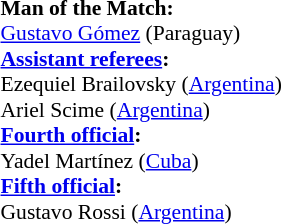<table width=50% style="font-size:90%">
<tr>
<td><br><strong>Man of the Match:</strong>
<br><a href='#'>Gustavo Gómez</a> (Paraguay)<br><strong><a href='#'>Assistant referees</a>:</strong>
<br>Ezequiel Brailovsky (<a href='#'>Argentina</a>)
<br>Ariel Scime (<a href='#'>Argentina</a>)
<br><strong><a href='#'>Fourth official</a>:</strong>
<br>Yadel Martínez (<a href='#'>Cuba</a>)
<br><strong><a href='#'>Fifth official</a>:</strong>
<br>Gustavo Rossi (<a href='#'>Argentina</a>)</td>
</tr>
</table>
